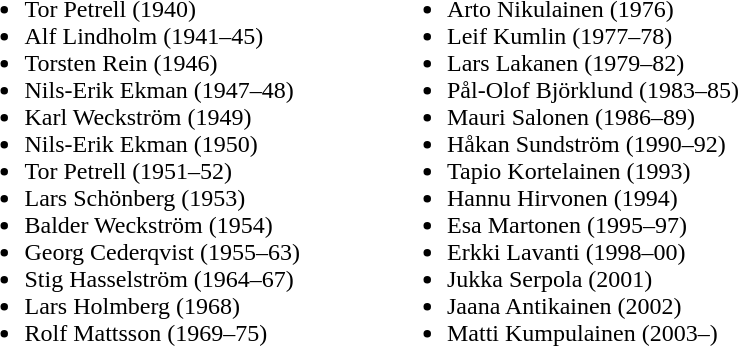<table>
<tr>
<td valign="top"><br><ul><li>Tor Petrell (1940)</li><li>Alf Lindholm (1941–45)</li><li>Torsten Rein (1946)</li><li>Nils-Erik Ekman (1947–48)</li><li>Karl Weckström (1949)</li><li>Nils-Erik Ekman (1950)</li><li>Tor Petrell (1951–52)</li><li>Lars Schönberg (1953)</li><li>Balder Weckström (1954)</li><li>Georg Cederqvist (1955–63)</li><li>Stig Hasselström (1964–67)</li><li>Lars Holmberg (1968)</li><li>Rolf Mattsson (1969–75)</li></ul></td>
<td width="50"> </td>
<td valign="top"><br><ul><li>Arto Nikulainen (1976)</li><li>Leif Kumlin (1977–78)</li><li>Lars Lakanen (1979–82)</li><li>Pål-Olof Björklund (1983–85)</li><li>Mauri Salonen (1986–89)</li><li>Håkan Sundström (1990–92)</li><li>Tapio Kortelainen (1993)</li><li>Hannu Hirvonen (1994)</li><li>Esa Martonen (1995–97)</li><li>Erkki Lavanti (1998–00)</li><li>Jukka Serpola (2001)</li><li>Jaana Antikainen (2002)</li><li>Matti Kumpulainen (2003–)</li></ul></td>
</tr>
</table>
